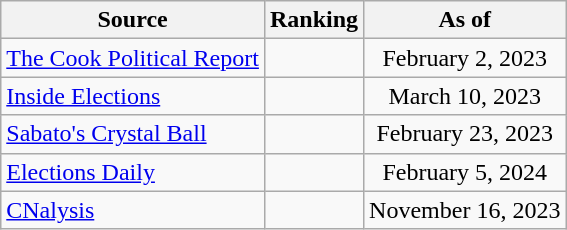<table class="wikitable" style="text-align:center">
<tr>
<th>Source</th>
<th>Ranking</th>
<th>As of</th>
</tr>
<tr>
<td style="text-align:left"><a href='#'>The Cook Political Report</a></td>
<td></td>
<td>February 2, 2023</td>
</tr>
<tr>
<td style="text-align:left"><a href='#'>Inside Elections</a></td>
<td></td>
<td>March 10, 2023</td>
</tr>
<tr>
<td style="text-align:left"><a href='#'>Sabato's Crystal Ball</a></td>
<td></td>
<td>February 23, 2023</td>
</tr>
<tr>
<td style="text-align:left"><a href='#'>Elections Daily</a></td>
<td></td>
<td>February 5, 2024</td>
</tr>
<tr>
<td style="text-align:left"><a href='#'>CNalysis</a></td>
<td></td>
<td>November 16, 2023</td>
</tr>
</table>
